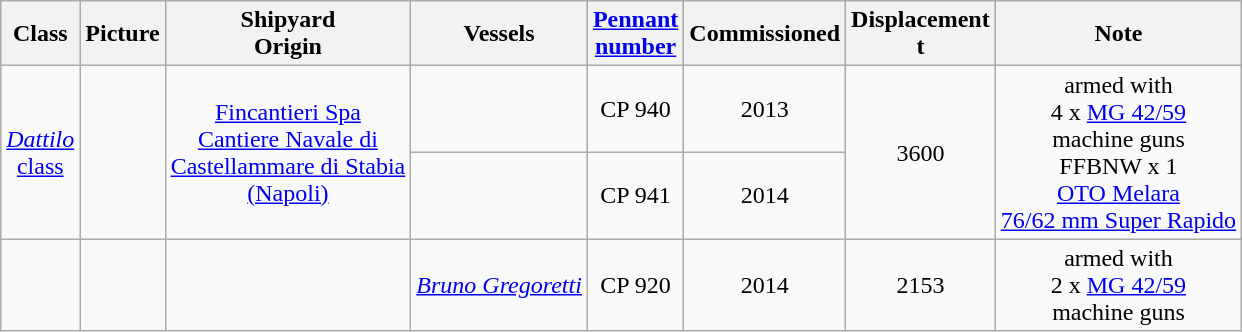<table border="1" class="sortable wikitable">
<tr style="text-align:center;">
<th width:15%;">Class</th>
<th width:9%;">Picture</th>
<th width:19%;">Shipyard<br>Origin</th>
<th width:24%;">Vessels</th>
<th width:15%;"><a href='#'>Pennant<br>number</a></th>
<th width:20%;">Commissioned</th>
<th width:15%;">Displacement<br>t</th>
<th width:20%;">Note</th>
</tr>
<tr style="text-align:center;">
<td rowspan=2><a href='#'><em>Dattilo</em><br>class</a></td>
<td rowspan=2></td>
<td rowspan=2><a href='#'>Fincantieri Spa<br>Cantiere Navale di<br>Castellammare di Stabia<br>(Napoli)</a><br></td>
<td><em></em></td>
<td>CP 940</td>
<td>2013</td>
<td rowspan=2>3600</td>
<td rowspan=2>armed with<br>4 x <a href='#'>MG 42/59</a><br>machine guns<br>FFBNW x 1<br><a href='#'>OTO Melara<br>76/62 mm Super Rapido</a></td>
</tr>
<tr style="text-align:center;">
<td><em></em></td>
<td>CP 941</td>
<td>2014</td>
</tr>
<tr style="text-align:center;">
<td></td>
<td></td>
<td><br></td>
<td><em><a href='#'>Bruno Gregoretti</a></em> </td>
<td>CP 920</td>
<td>2014</td>
<td>2153</td>
<td>armed with<br>2 x <a href='#'>MG 42/59</a><br>machine guns</td>
</tr>
</table>
